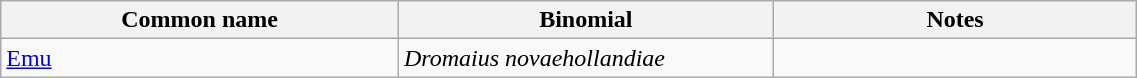<table style="width:60%;" class="wikitable">
<tr>
<th width=35%>Common name</th>
<th width=33%>Binomial</th>
<th width=32%>Notes</th>
</tr>
<tr>
<td><a href='#'>Emu</a></td>
<td><em>Dromaius novaehollandiae</em></td>
<td></td>
</tr>
</table>
